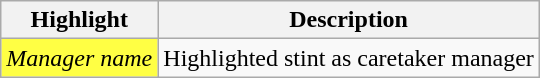<table Class="wikitable">
<tr>
<th scope=col>Highlight</th>
<th scope=col>Description</th>
</tr>
<tr>
<td style="background:#ff4;"><em>Manager name</em></td>
<td>Highlighted stint as caretaker manager</td>
</tr>
</table>
